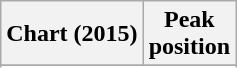<table class="wikitable sortable">
<tr>
<th align="left">Chart (2015)</th>
<th align="center">Peak<br>position</th>
</tr>
<tr>
</tr>
<tr>
</tr>
<tr>
</tr>
</table>
